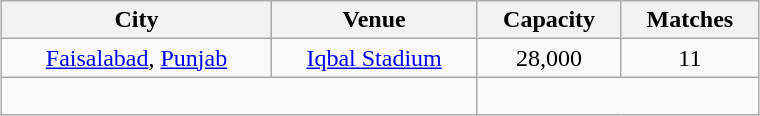<table class="wikitable" style="text-align:center; width:40%; margin:auto">
<tr>
<th>City</th>
<th>Venue</th>
<th>Capacity</th>
<th>Matches</th>
</tr>
<tr>
<td><a href='#'>Faisalabad</a>, <a href='#'>Punjab</a></td>
<td><a href='#'>Iqbal Stadium</a></td>
<td>28,000</td>
<td>11</td>
</tr>
<tr>
<td colspan=2></td>
<td colspan=2><br></td>
</tr>
</table>
